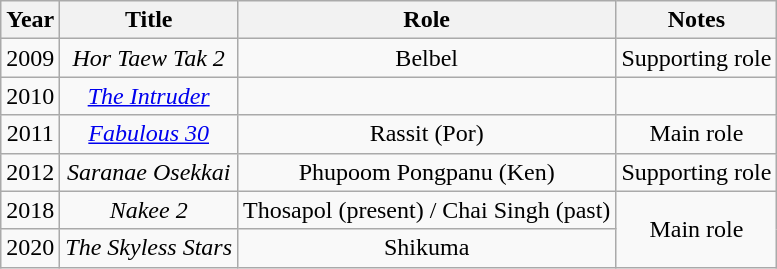<table class="wikitable" style="text-align:center;">
<tr>
<th>Year</th>
<th>Title</th>
<th>Role</th>
<th>Notes</th>
</tr>
<tr>
<td>2009</td>
<td><em>Hor Taew Tak 2</em></td>
<td>Belbel</td>
<td>Supporting role</td>
</tr>
<tr>
<td>2010</td>
<td><em><a href='#'>The Intruder</a></em></td>
<td></td>
<td></td>
</tr>
<tr>
<td>2011</td>
<td><em><a href='#'>Fabulous 30</a></em></td>
<td>Rassit (Por)</td>
<td>Main role</td>
</tr>
<tr>
<td>2012</td>
<td><em>Saranae Osekkai</em></td>
<td>Phupoom Pongpanu (Ken)</td>
<td>Supporting role</td>
</tr>
<tr>
<td>2018</td>
<td><em>Nakee 2</em></td>
<td>Thosapol (present) / Chai Singh (past)</td>
<td rowspan="2">Main role</td>
</tr>
<tr>
<td>2020</td>
<td><em>The Skyless Stars</em></td>
<td>Shikuma</td>
</tr>
</table>
